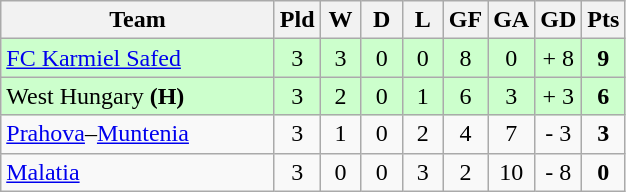<table class="wikitable" style="text-align:center;">
<tr>
<th width=175>Team</th>
<th width=20 abbr="Played">Pld</th>
<th width=20 abbr="Won">W</th>
<th width=20 abbr="Drawn">D</th>
<th width=20 abbr="Lost">L</th>
<th width=20 abbr="Goals for">GF</th>
<th width=20 abbr="Goals against">GA</th>
<th width=20 abbr="Goal difference">GD</th>
<th width=20 abbr="Points">Pts</th>
</tr>
<tr bgcolor="#ccffcc">
<td align=left> <a href='#'>FC Karmiel Safed</a></td>
<td>3</td>
<td>3</td>
<td>0</td>
<td>0</td>
<td>8</td>
<td>0</td>
<td>+ 8</td>
<td><strong>9</strong></td>
</tr>
<tr bgcolor="#ccffcc">
<td align=left> West Hungary <strong>(H)</strong></td>
<td>3</td>
<td>2</td>
<td>0</td>
<td>1</td>
<td>6</td>
<td>3</td>
<td>+ 3</td>
<td><strong>6</strong></td>
</tr>
<tr>
<td align=left> <a href='#'>Prahova</a>–<a href='#'>Muntenia</a></td>
<td>3</td>
<td>1</td>
<td>0</td>
<td>2</td>
<td>4</td>
<td>7</td>
<td>- 3</td>
<td><strong>3</strong></td>
</tr>
<tr>
<td align=left> <a href='#'>Malatia</a></td>
<td>3</td>
<td>0</td>
<td>0</td>
<td>3</td>
<td>2</td>
<td>10</td>
<td>- 8</td>
<td><strong>0</strong></td>
</tr>
</table>
